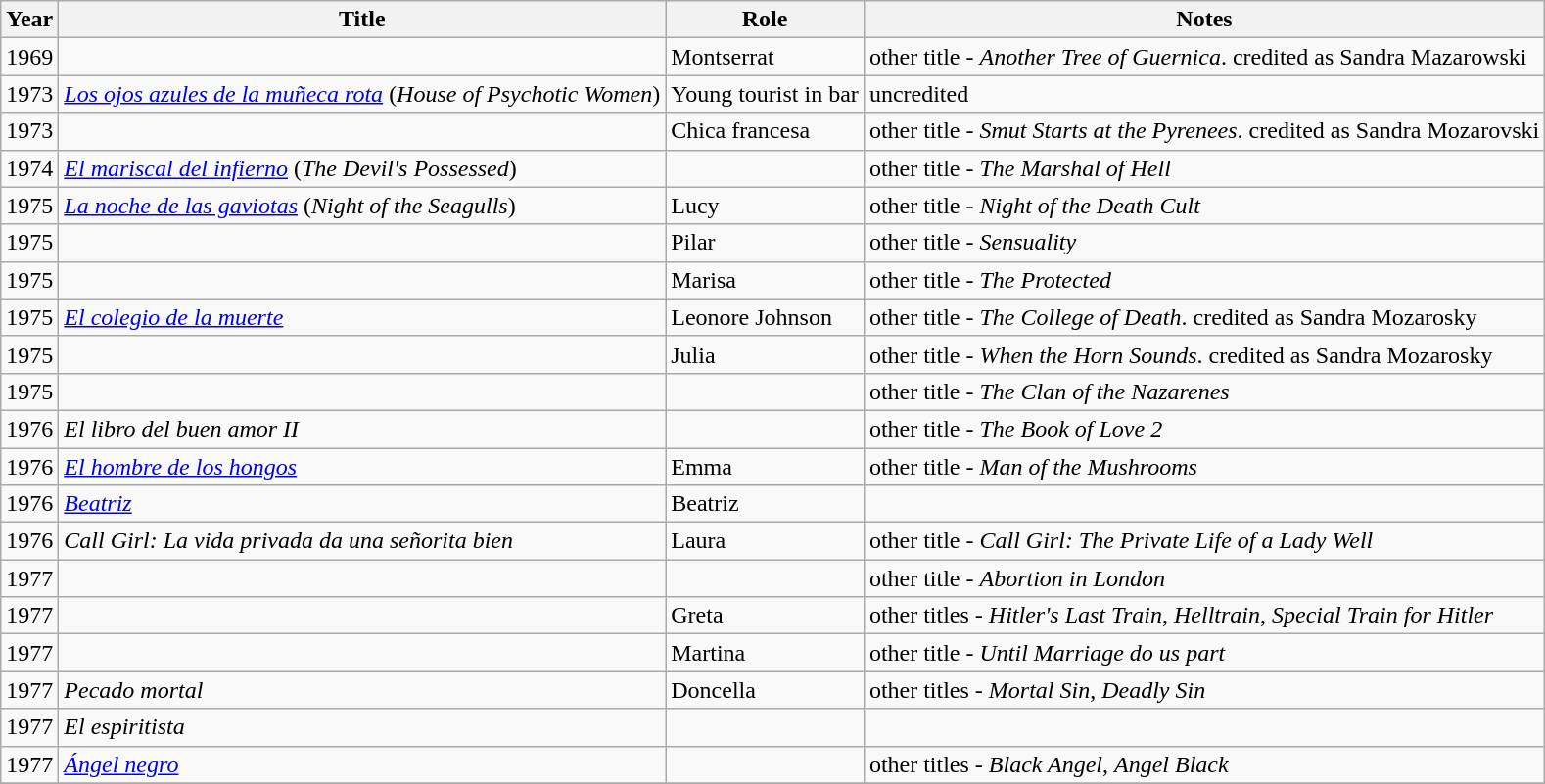<table class="wikitable">
<tr>
<th>Year</th>
<th>Title</th>
<th>Role</th>
<th>Notes</th>
</tr>
<tr>
<td>1969</td>
<td><em></em></td>
<td>Montserrat</td>
<td>other title - <em>Another Tree of Guernica</em>.  credited as Sandra Mazarowski</td>
</tr>
<tr>
<td>1973</td>
<td><em><a href='#'>Los ojos azules de la muñeca rota</a></em> (<em>House of Psychotic Women</em>)</td>
<td>Young tourist in bar</td>
<td>uncredited</td>
</tr>
<tr>
<td>1973</td>
<td><em></em></td>
<td>Chica francesa</td>
<td>other title - <em>Smut Starts at the Pyrenees</em>.  credited as Sandra Mozarovski</td>
</tr>
<tr>
<td>1974</td>
<td><em><a href='#'>El mariscal del infierno</a></em> (<em>The Devil's Possessed</em>)</td>
<td></td>
<td>other title - <em>The Marshal of Hell</em></td>
</tr>
<tr>
<td>1975</td>
<td><em><a href='#'>La noche de las gaviotas</a></em> (<em>Night of the Seagulls</em>)</td>
<td>Lucy</td>
<td>other title - <em>Night of the Death Cult</em></td>
</tr>
<tr>
<td>1975</td>
<td><em></em></td>
<td>Pilar</td>
<td>other title - <em>Sensuality</em></td>
</tr>
<tr>
<td>1975</td>
<td><em></em></td>
<td>Marisa</td>
<td>other title - <em>The Protected</em></td>
</tr>
<tr>
<td>1975</td>
<td><em><a href='#'>El colegio de la muerte</a></em></td>
<td>Leonore Johnson</td>
<td>other title - <em>The College of Death</em>.  credited as Sandra Mozarosky</td>
</tr>
<tr>
<td>1975</td>
<td><em></em></td>
<td>Julia</td>
<td>other title - <em>When the Horn Sounds</em>.  credited as Sandra Mozarosky</td>
</tr>
<tr>
<td>1975</td>
<td><em></em></td>
<td></td>
<td>other title - <em>The Clan of the Nazarenes</em></td>
</tr>
<tr>
<td>1976</td>
<td><em>El libro del buen amor II</em></td>
<td></td>
<td>other title - <em>The Book of Love 2</em></td>
</tr>
<tr>
<td>1976</td>
<td><em><a href='#'>El hombre de los hongos</a></em></td>
<td>Emma</td>
<td>other title - <em>Man of the Mushrooms</em></td>
</tr>
<tr>
<td>1976</td>
<td><em><a href='#'>Beatriz</a></em></td>
<td>Beatriz</td>
<td></td>
</tr>
<tr>
<td>1976</td>
<td><em>Call Girl: La vida privada da una señorita bien</em></td>
<td>Laura</td>
<td>other title - <em>Call Girl: The Private Life of a Lady Well</em></td>
</tr>
<tr>
<td>1977</td>
<td><em></em></td>
<td></td>
<td>other title - <em>Abortion in London</em></td>
</tr>
<tr>
<td>1977</td>
<td><em></em></td>
<td>Greta</td>
<td>other titles - <em>Hitler's Last Train</em>, <em>Helltrain</em>, <em>Special Train for Hitler</em></td>
</tr>
<tr>
<td>1977</td>
<td><em></em></td>
<td>Martina</td>
<td>other title - <em>Until Marriage do us part</em></td>
</tr>
<tr>
<td>1977</td>
<td><em>Pecado mortal</em></td>
<td>Doncella</td>
<td>other titles - <em>Mortal Sin</em>, <em>Deadly Sin</em></td>
</tr>
<tr>
<td>1977</td>
<td><em>El espiritista</em></td>
<td></td>
<td></td>
</tr>
<tr>
<td>1977</td>
<td><em><a href='#'>Ángel negro</a></em></td>
<td></td>
<td>other titles - <em>Black Angel</em>, <em>Angel Black</em></td>
</tr>
<tr>
</tr>
</table>
